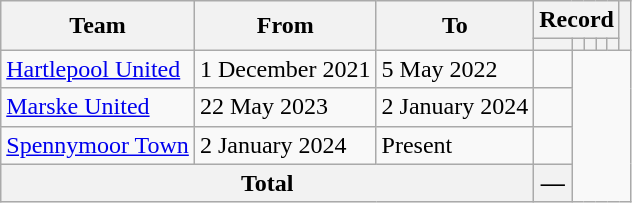<table class="wikitable" style="text-align:center">
<tr>
<th rowspan="2">Team</th>
<th rowspan="2">From</th>
<th rowspan="2">To</th>
<th colspan="5">Record</th>
<th rowspan="2"></th>
</tr>
<tr>
<th></th>
<th></th>
<th></th>
<th></th>
<th></th>
</tr>
<tr>
<td align="left"><a href='#'>Hartlepool United</a></td>
<td align="left">1 December 2021</td>
<td align="left">5 May 2022<br></td>
<td></td>
</tr>
<tr>
<td align="left"><a href='#'>Marske United</a></td>
<td align="left">22 May 2023</td>
<td align="left">2 January 2024<br></td>
<td></td>
</tr>
<tr>
<td align="left"><a href='#'>Spennymoor Town</a></td>
<td align="left">2 January 2024</td>
<td align="left">Present<br></td>
<td></td>
</tr>
<tr>
<th colspan="3">Total<br></th>
<th>—</th>
</tr>
</table>
